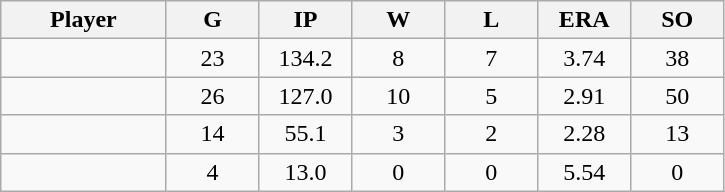<table class="wikitable sortable">
<tr>
<th bgcolor="#DDDDFF" width="16%">Player</th>
<th bgcolor="#DDDDFF" width="9%">G</th>
<th bgcolor="#DDDDFF" width="9%">IP</th>
<th bgcolor="#DDDDFF" width="9%">W</th>
<th bgcolor="#DDDDFF" width="9%">L</th>
<th bgcolor="#DDDDFF" width="9%">ERA</th>
<th bgcolor="#DDDDFF" width="9%">SO</th>
</tr>
<tr align="center">
<td></td>
<td>23</td>
<td>134.2</td>
<td>8</td>
<td>7</td>
<td>3.74</td>
<td>38</td>
</tr>
<tr align="center">
<td></td>
<td>26</td>
<td>127.0</td>
<td>10</td>
<td>5</td>
<td>2.91</td>
<td>50</td>
</tr>
<tr align="center">
<td></td>
<td>14</td>
<td>55.1</td>
<td>3</td>
<td>2</td>
<td>2.28</td>
<td>13</td>
</tr>
<tr align="center">
<td></td>
<td>4</td>
<td>13.0</td>
<td>0</td>
<td>0</td>
<td>5.54</td>
<td>0</td>
</tr>
</table>
